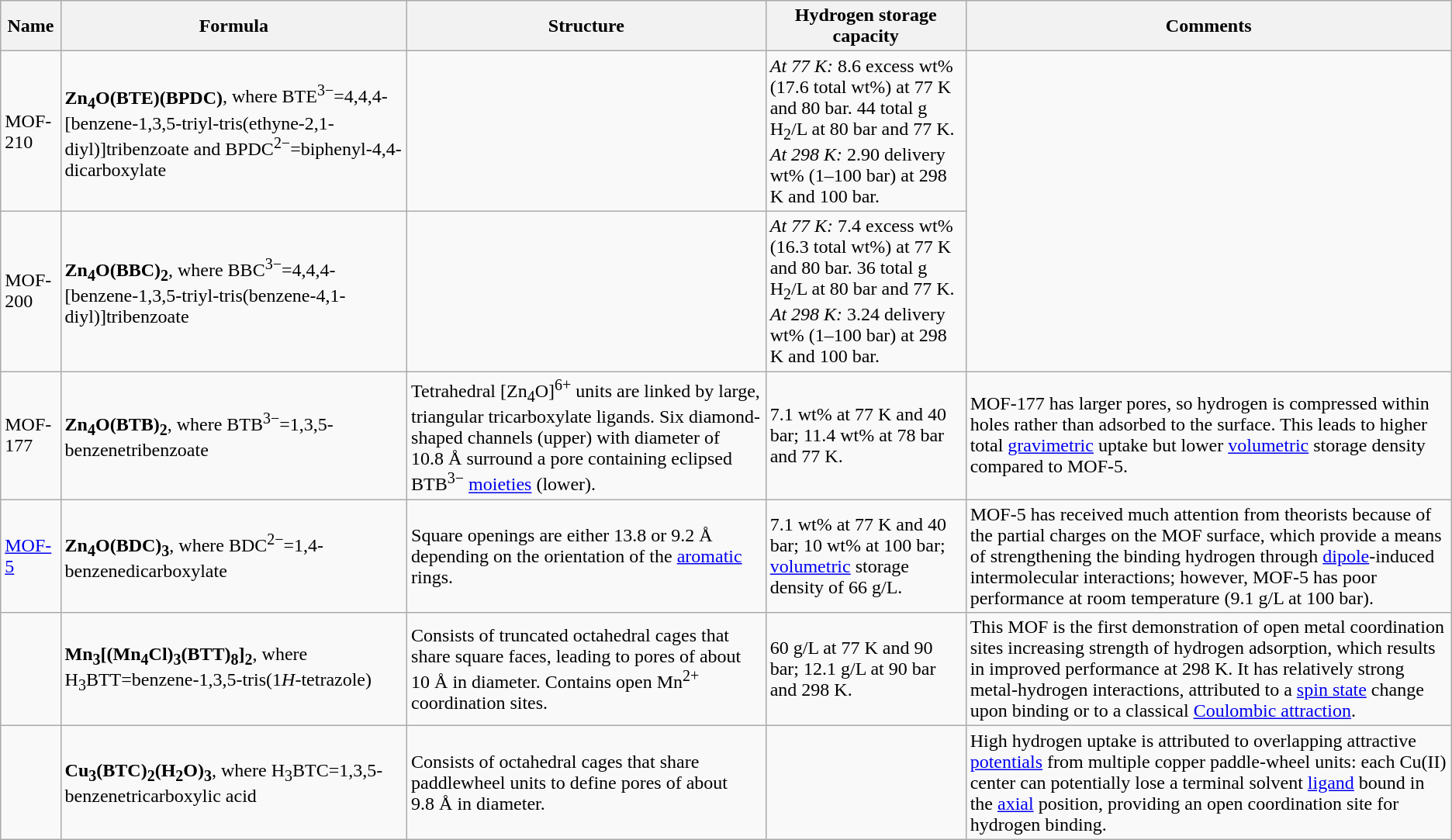<table class="wikitable">
<tr>
<th>Name</th>
<th>Formula</th>
<th>Structure</th>
<th>Hydrogen storage capacity</th>
<th>Comments</th>
</tr>
<tr>
<td>MOF-210</td>
<td><strong>Zn<sub>4</sub>O(BTE)(BPDC)</strong>, where BTE<sup>3−</sup>=4,4,4-[benzene-1,3,5-triyl-tris(ethyne-2,1-diyl)]tribenzoate and BPDC<sup>2−</sup>=biphenyl-4,4-dicarboxylate</td>
<td></td>
<td><em>At 77 K:</em> 8.6 excess wt% (17.6 total wt%) at 77 K and 80 bar. 44 total g H<sub>2</sub>/L at 80 bar and 77 K.<br><em>At 298 K:</em> 2.90 delivery wt% (1–100 bar) at 298 K and 100 bar.</td>
</tr>
<tr>
<td>MOF-200</td>
<td><strong>Zn<sub>4</sub>O(BBC)<sub>2</sub></strong>, where BBC<sup>3−</sup>=4,4,4-[benzene-1,3,5-triyl-tris(benzene-4,1-diyl)]tribenzoate</td>
<td></td>
<td><em>At 77 K:</em> 7.4 excess wt% (16.3 total wt%) at 77 K and 80 bar. 36 total g H<sub>2</sub>/L at 80 bar and 77 K.<br><em>At 298 K:</em> 3.24 delivery wt% (1–100 bar) at 298 K and 100 bar.</td>
</tr>
<tr>
<td>MOF-177</td>
<td><strong>Zn<sub>4</sub>O(BTB)<sub>2</sub></strong>, where BTB<sup>3−</sup>=1,3,5-benzenetribenzoate</td>
<td>Tetrahedral [Zn<sub>4</sub>O]<sup>6+</sup> units are linked by large, triangular tricarboxylate ligands. Six diamond-shaped channels (upper) with diameter of 10.8 Å surround a pore containing eclipsed BTB<sup>3−</sup> <a href='#'>moieties</a> (lower).</td>
<td>7.1 wt% at 77 K and 40 bar; 11.4 wt% at 78 bar and 77 K.</td>
<td>MOF-177 has larger pores, so hydrogen is compressed within holes rather than adsorbed to the surface. This leads to higher total <a href='#'>gravimetric</a> uptake but lower <a href='#'>volumetric</a> storage density compared to MOF-5.</td>
</tr>
<tr>
<td><a href='#'>MOF-5</a></td>
<td><strong>Zn<sub>4</sub>O(BDC)<sub>3</sub></strong>, where BDC<sup>2−</sup>=1,4-benzenedicarboxylate</td>
<td>Square openings are either 13.8 or 9.2 Å depending on the orientation of the <a href='#'>aromatic</a> rings.</td>
<td>7.1 wt% at 77 K and 40 bar; 10 wt% at 100 bar; <a href='#'>volumetric</a> storage density of 66 g/L.</td>
<td>MOF-5 has received much attention from theorists because of the partial charges on the MOF surface, which provide a means of strengthening the binding hydrogen through <a href='#'>dipole</a>-induced intermolecular interactions; however, MOF-5 has poor performance at room temperature (9.1 g/L at 100 bar).</td>
</tr>
<tr>
<td></td>
<td><strong>Mn<sub>3</sub>[(Mn<sub>4</sub>Cl)<sub>3</sub>(BTT)<sub>8</sub>]<sub>2</sub></strong>, where H<sub>3</sub>BTT=benzene-1,3,5-tris(1<em>H</em>-tetrazole)</td>
<td>Consists of truncated octahedral cages that share square faces, leading to pores of about 10 Å in diameter. Contains open Mn<sup>2+</sup> coordination sites.</td>
<td>60 g/L at 77 K and 90 bar; 12.1 g/L at 90 bar and 298 K.</td>
<td>This MOF is the first demonstration of open metal coordination sites increasing strength of hydrogen adsorption, which results in improved performance at 298 K. It has relatively strong metal-hydrogen interactions, attributed to a <a href='#'>spin state</a> change upon binding or to a classical <a href='#'>Coulombic attraction</a>.</td>
</tr>
<tr>
<td></td>
<td><strong>Cu<sub>3</sub>(BTC)<sub>2</sub>(H<sub>2</sub>O)<sub>3</sub></strong>, where H<sub>3</sub>BTC=1,3,5-benzenetricarboxylic acid</td>
<td>Consists of octahedral cages that share paddlewheel units to define pores of about 9.8 Å in diameter.</td>
<td></td>
<td>High hydrogen uptake is attributed to overlapping attractive <a href='#'>potentials</a> from multiple copper paddle-wheel units: each Cu(II) center can potentially lose a terminal solvent <a href='#'>ligand</a> bound in the <a href='#'>axial</a> position, providing an open coordination site for hydrogen binding.</td>
</tr>
</table>
